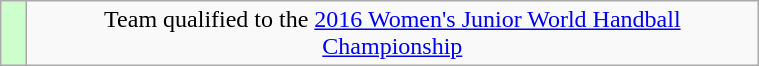<table class="wikitable" style="text-align: center;">
<tr>
<td width=10px bgcolor=#ccffcc></td>
<td width=480px>Team qualified to the <a href='#'>2016 Women's Junior World Handball Championship</a></td>
</tr>
</table>
